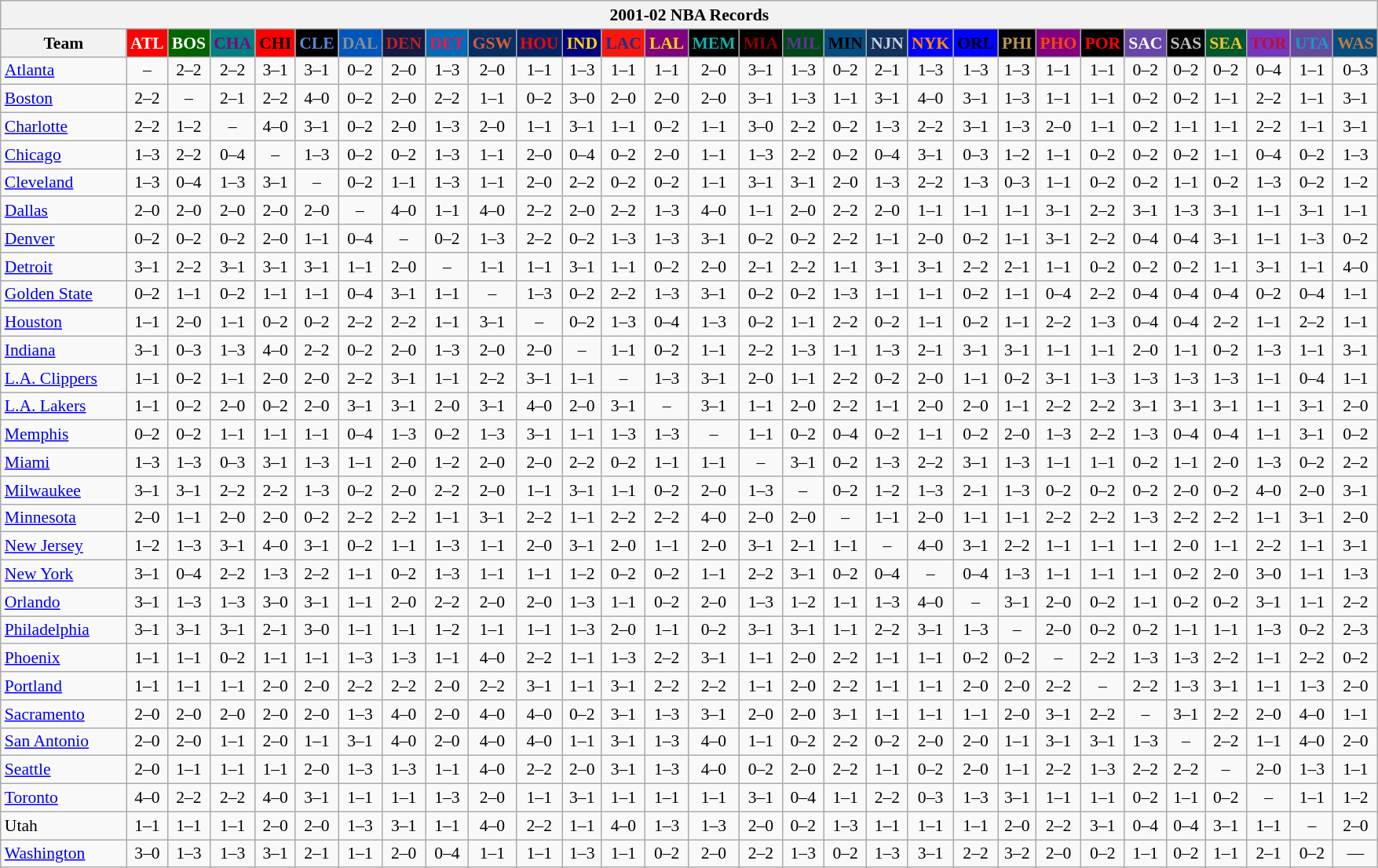<table class="wikitable" style="font-size:90%; text-align:center;">
<tr>
<th colspan=30>2001-02 NBA Records</th>
</tr>
<tr>
<th width=100>Team</th>
<th style="background:#FF0000;color:#FFFFFF;width=35">ATL</th>
<th style="background:#006400;color:#FFFFFF;width=35">BOS</th>
<th style="background:#008080;color:#800080;width=35">CHA</th>
<th style="background:#FF0000;color:#000000;width=35">CHI</th>
<th style="background:#000000;color:#5787DC;width=35">CLE</th>
<th style="background:#0055BA;color:#898D8F;width=35">DAL</th>
<th style="background:#141A44;color:#BC2224;width=35">DEN</th>
<th style="background:#006BB7;color:#ED164B;width=35">DET</th>
<th style="background:#072E63;color:#DC5A34;width=35">GSW</th>
<th style="background:#002366;color:#FF0000;width=35">HOU</th>
<th style="background:#000080;color:#FFD700;width=35">IND</th>
<th style="background:#F9160D;color:#1A2E8B;width=35">LAC</th>
<th style="background:#800080;color:#FFD700;width=35">LAL</th>
<th style="background:#000000;color:#0CB2AC;width=35">MEM</th>
<th style="background:#000000;color:#8B0000;width=35">MIA</th>
<th style="background:#00471B;color:#5C378A;width=35">MIL</th>
<th style="background:#044D80;color:#000000;width=35">MIN</th>
<th style="background:#12305B;color:#C4CED4;width=35">NJN</th>
<th style="background:#0000FF;color:#FF8C00;width=35">NYK</th>
<th style="background:#0000FF;color:#000000;width=35">ORL</th>
<th style="background:#000000;color:#BB9754;width=35">PHI</th>
<th style="background:#800080;color:#FF4500;width=35">PHO</th>
<th style="background:#000000;color:#FF0000;width=35">POR</th>
<th style="background:#6846A8;color:#FFFFFF;width=35">SAC</th>
<th style="background:#000000;color:#C0C0C0;width=35">SAS</th>
<th style="background:#005831;color:#FFC322;width=35">SEA</th>
<th style="background:#7436BF;color:#BE0F34;width=35">TOR</th>
<th style="background:#644A9C;color:#149BC7;width=35">UTA</th>
<th style="background:#044D7D;color:#BC7A44;width=35">WAS</th>
</tr>
<tr>
<td style="text-align:left;"><a href='#'>Atlanta</a></td>
<td>–</td>
<td>2–2</td>
<td>2–2</td>
<td>3–1</td>
<td>3–1</td>
<td>0–2</td>
<td>2–0</td>
<td>1–3</td>
<td>2–0</td>
<td>1–1</td>
<td>1–3</td>
<td>1–1</td>
<td>1–1</td>
<td>2–0</td>
<td>3–1</td>
<td>1–3</td>
<td>0–2</td>
<td>2–1</td>
<td>1–3</td>
<td>1–3</td>
<td>1–3</td>
<td>1–1</td>
<td>1–1</td>
<td>0–2</td>
<td>0–2</td>
<td>0–2</td>
<td>0–4</td>
<td>1–1</td>
<td>0–3</td>
</tr>
<tr>
<td style="text-align:left;"><a href='#'>Boston</a></td>
<td>2–2</td>
<td>–</td>
<td>2–1</td>
<td>2–2</td>
<td>4–0</td>
<td>0–2</td>
<td>2–0</td>
<td>2–2</td>
<td>1–1</td>
<td>0–2</td>
<td>3–0</td>
<td>2–0</td>
<td>2–0</td>
<td>2–0</td>
<td>3–1</td>
<td>1–3</td>
<td>1–1</td>
<td>3–1</td>
<td>4–0</td>
<td>3–1</td>
<td>1–3</td>
<td>1–1</td>
<td>1–1</td>
<td>0–2</td>
<td>0–2</td>
<td>1–1</td>
<td>2–2</td>
<td>1–1</td>
<td>3–1</td>
</tr>
<tr>
<td style="text-align:left;"><a href='#'>Charlotte</a></td>
<td>2–2</td>
<td>1–2</td>
<td>–</td>
<td>4–0</td>
<td>3–1</td>
<td>0–2</td>
<td>2–0</td>
<td>1–3</td>
<td>2–0</td>
<td>1–1</td>
<td>3–1</td>
<td>1–1</td>
<td>0–2</td>
<td>1–1</td>
<td>3–0</td>
<td>2–2</td>
<td>0–2</td>
<td>1–3</td>
<td>2–2</td>
<td>3–1</td>
<td>1–3</td>
<td>2–0</td>
<td>1–1</td>
<td>0–2</td>
<td>1–1</td>
<td>1–1</td>
<td>2–2</td>
<td>1–1</td>
<td>3–1</td>
</tr>
<tr>
<td style="text-align:left;"><a href='#'>Chicago</a></td>
<td>1–3</td>
<td>2–2</td>
<td>0–4</td>
<td>–</td>
<td>1–3</td>
<td>0–2</td>
<td>0–2</td>
<td>1–3</td>
<td>1–1</td>
<td>2–0</td>
<td>0–4</td>
<td>0–2</td>
<td>2–0</td>
<td>1–1</td>
<td>1–3</td>
<td>2–2</td>
<td>0–2</td>
<td>0–4</td>
<td>3–1</td>
<td>0–3</td>
<td>1–2</td>
<td>1–1</td>
<td>0–2</td>
<td>0–2</td>
<td>0–2</td>
<td>1–1</td>
<td>0–4</td>
<td>0–2</td>
<td>1–3</td>
</tr>
<tr>
<td style="text-align:left;"><a href='#'>Cleveland</a></td>
<td>1–3</td>
<td>0–4</td>
<td>1–3</td>
<td>3–1</td>
<td>–</td>
<td>0–2</td>
<td>1–1</td>
<td>1–3</td>
<td>1–1</td>
<td>2–0</td>
<td>2–2</td>
<td>0–2</td>
<td>0–2</td>
<td>1–1</td>
<td>3–1</td>
<td>3–1</td>
<td>2–0</td>
<td>1–3</td>
<td>2–2</td>
<td>1–3</td>
<td>0–3</td>
<td>1–1</td>
<td>0–2</td>
<td>0–2</td>
<td>1–1</td>
<td>0–2</td>
<td>1–3</td>
<td>0–2</td>
<td>1–2</td>
</tr>
<tr>
<td style="text-align:left;"><a href='#'>Dallas</a></td>
<td>2–0</td>
<td>2–0</td>
<td>2–0</td>
<td>2–0</td>
<td>2–0</td>
<td>–</td>
<td>4–0</td>
<td>1–1</td>
<td>4–0</td>
<td>2–2</td>
<td>2–0</td>
<td>2–2</td>
<td>1–3</td>
<td>4–0</td>
<td>1–1</td>
<td>2–0</td>
<td>2–2</td>
<td>2–0</td>
<td>1–1</td>
<td>1–1</td>
<td>1–1</td>
<td>3–1</td>
<td>2–2</td>
<td>3–1</td>
<td>1–3</td>
<td>3–1</td>
<td>1–1</td>
<td>3–1</td>
<td>1–1</td>
</tr>
<tr>
<td style="text-align:left;"><a href='#'>Denver</a></td>
<td>0–2</td>
<td>0–2</td>
<td>0–2</td>
<td>2–0</td>
<td>1–1</td>
<td>0–4</td>
<td>–</td>
<td>0–2</td>
<td>1–3</td>
<td>2–2</td>
<td>0–2</td>
<td>1–3</td>
<td>1–3</td>
<td>3–1</td>
<td>0–2</td>
<td>0–2</td>
<td>2–2</td>
<td>1–1</td>
<td>2–0</td>
<td>0–2</td>
<td>1–1</td>
<td>3–1</td>
<td>2–2</td>
<td>0–4</td>
<td>0–4</td>
<td>3–1</td>
<td>1–1</td>
<td>1–3</td>
<td>0–2</td>
</tr>
<tr>
<td style="text-align:left;"><a href='#'>Detroit</a></td>
<td>3–1</td>
<td>2–2</td>
<td>3–1</td>
<td>3–1</td>
<td>3–1</td>
<td>1–1</td>
<td>2–0</td>
<td>–</td>
<td>1–1</td>
<td>1–1</td>
<td>3–1</td>
<td>1–1</td>
<td>0–2</td>
<td>2–0</td>
<td>2–1</td>
<td>2–2</td>
<td>1–1</td>
<td>3–1</td>
<td>3–1</td>
<td>2–2</td>
<td>2–1</td>
<td>1–1</td>
<td>0–2</td>
<td>0–2</td>
<td>0–2</td>
<td>1–1</td>
<td>3–1</td>
<td>1–1</td>
<td>4–0</td>
</tr>
<tr>
<td style="text-align:left;"><a href='#'>Golden State</a></td>
<td>0–2</td>
<td>1–1</td>
<td>0–2</td>
<td>1–1</td>
<td>1–1</td>
<td>0–4</td>
<td>3–1</td>
<td>1–1</td>
<td>–</td>
<td>1–3</td>
<td>0–2</td>
<td>2–2</td>
<td>1–3</td>
<td>3–1</td>
<td>0–2</td>
<td>0–2</td>
<td>1–3</td>
<td>1–1</td>
<td>1–1</td>
<td>0–2</td>
<td>1–1</td>
<td>0–4</td>
<td>2–2</td>
<td>0–4</td>
<td>0–4</td>
<td>0–4</td>
<td>0–2</td>
<td>0–4</td>
<td>1–1</td>
</tr>
<tr>
<td style="text-align:left;"><a href='#'>Houston</a></td>
<td>1–1</td>
<td>2–0</td>
<td>1–1</td>
<td>0–2</td>
<td>0–2</td>
<td>2–2</td>
<td>2–2</td>
<td>1–1</td>
<td>3–1</td>
<td>–</td>
<td>0–2</td>
<td>1–3</td>
<td>0–4</td>
<td>1–3</td>
<td>0–2</td>
<td>1–1</td>
<td>2–2</td>
<td>0–2</td>
<td>1–1</td>
<td>0–2</td>
<td>1–1</td>
<td>2–2</td>
<td>1–3</td>
<td>0–4</td>
<td>0–4</td>
<td>2–2</td>
<td>1–1</td>
<td>2–2</td>
<td>1–1</td>
</tr>
<tr>
<td style="text-align:left;"><a href='#'>Indiana</a></td>
<td>3–1</td>
<td>0–3</td>
<td>1–3</td>
<td>4–0</td>
<td>2–2</td>
<td>0–2</td>
<td>2–0</td>
<td>1–3</td>
<td>2–0</td>
<td>2–0</td>
<td>–</td>
<td>1–1</td>
<td>0–2</td>
<td>1–1</td>
<td>2–2</td>
<td>1–3</td>
<td>1–1</td>
<td>1–3</td>
<td>2–1</td>
<td>3–1</td>
<td>3–1</td>
<td>1–1</td>
<td>1–1</td>
<td>2–0</td>
<td>1–1</td>
<td>0–2</td>
<td>1–3</td>
<td>1–1</td>
<td>3–1</td>
</tr>
<tr>
<td style="text-align:left;"><a href='#'>L.A. Clippers</a></td>
<td>1–1</td>
<td>0–2</td>
<td>1–1</td>
<td>2–0</td>
<td>2–0</td>
<td>2–2</td>
<td>3–1</td>
<td>1–1</td>
<td>2–2</td>
<td>3–1</td>
<td>1–1</td>
<td>–</td>
<td>1–3</td>
<td>3–1</td>
<td>2–0</td>
<td>1–1</td>
<td>2–2</td>
<td>0–2</td>
<td>2–0</td>
<td>1–1</td>
<td>0–2</td>
<td>3–1</td>
<td>1–3</td>
<td>1–3</td>
<td>1–3</td>
<td>1–3</td>
<td>1–1</td>
<td>0–4</td>
<td>1–1</td>
</tr>
<tr>
<td style="text-align:left;"><a href='#'>L.A. Lakers</a></td>
<td>1–1</td>
<td>0–2</td>
<td>2–0</td>
<td>0–2</td>
<td>2–0</td>
<td>3–1</td>
<td>3–1</td>
<td>2–0</td>
<td>3–1</td>
<td>4–0</td>
<td>2–0</td>
<td>3–1</td>
<td>–</td>
<td>3–1</td>
<td>1–1</td>
<td>2–0</td>
<td>2–2</td>
<td>1–1</td>
<td>2–0</td>
<td>2–0</td>
<td>1–1</td>
<td>2–2</td>
<td>2–2</td>
<td>3–1</td>
<td>3–1</td>
<td>3–1</td>
<td>1–1</td>
<td>3–1</td>
<td>2–0</td>
</tr>
<tr>
<td style="text-align:left;"><a href='#'>Memphis</a></td>
<td>0–2</td>
<td>0–2</td>
<td>1–1</td>
<td>1–1</td>
<td>1–1</td>
<td>0–4</td>
<td>1–3</td>
<td>0–2</td>
<td>1–3</td>
<td>3–1</td>
<td>1–1</td>
<td>1–3</td>
<td>1–3</td>
<td>–</td>
<td>1–1</td>
<td>0–2</td>
<td>0–4</td>
<td>0–2</td>
<td>1–1</td>
<td>0–2</td>
<td>2–0</td>
<td>1–3</td>
<td>2–2</td>
<td>1–3</td>
<td>0–4</td>
<td>0–4</td>
<td>1–1</td>
<td>3–1</td>
<td>0–2</td>
</tr>
<tr>
<td style="text-align:left;"><a href='#'>Miami</a></td>
<td>1–3</td>
<td>1–3</td>
<td>0–3</td>
<td>3–1</td>
<td>1–3</td>
<td>1–1</td>
<td>2–0</td>
<td>1–2</td>
<td>2–0</td>
<td>2–0</td>
<td>2–2</td>
<td>0–2</td>
<td>1–1</td>
<td>1–1</td>
<td>–</td>
<td>3–1</td>
<td>0–2</td>
<td>1–3</td>
<td>2–2</td>
<td>3–1</td>
<td>1–3</td>
<td>1–1</td>
<td>1–1</td>
<td>0–2</td>
<td>1–1</td>
<td>2–0</td>
<td>1–3</td>
<td>0–2</td>
<td>2–2</td>
</tr>
<tr>
<td style="text-align:left;"><a href='#'>Milwaukee</a></td>
<td>3–1</td>
<td>3–1</td>
<td>2–2</td>
<td>2–2</td>
<td>1–3</td>
<td>0–2</td>
<td>2–0</td>
<td>2–2</td>
<td>2–0</td>
<td>1–1</td>
<td>3–1</td>
<td>1–1</td>
<td>0–2</td>
<td>2–0</td>
<td>1–3</td>
<td>–</td>
<td>0–2</td>
<td>1–2</td>
<td>1–3</td>
<td>2–1</td>
<td>1–3</td>
<td>0–2</td>
<td>0–2</td>
<td>0–2</td>
<td>2–0</td>
<td>0–2</td>
<td>4–0</td>
<td>2–0</td>
<td>3–1</td>
</tr>
<tr>
<td style="text-align:left;"><a href='#'>Minnesota</a></td>
<td>2–0</td>
<td>1–1</td>
<td>2–0</td>
<td>2–0</td>
<td>0–2</td>
<td>2–2</td>
<td>2–2</td>
<td>1–1</td>
<td>3–1</td>
<td>2–2</td>
<td>1–1</td>
<td>2–2</td>
<td>2–2</td>
<td>4–0</td>
<td>2–0</td>
<td>2–0</td>
<td>–</td>
<td>1–1</td>
<td>2–0</td>
<td>1–1</td>
<td>1–1</td>
<td>2–2</td>
<td>2–2</td>
<td>1–3</td>
<td>2–2</td>
<td>2–2</td>
<td>1–1</td>
<td>3–1</td>
<td>2–0</td>
</tr>
<tr>
<td style="text-align:left;"><a href='#'>New Jersey</a></td>
<td>1–2</td>
<td>1–3</td>
<td>3–1</td>
<td>4–0</td>
<td>3–1</td>
<td>0–2</td>
<td>1–1</td>
<td>1–3</td>
<td>1–1</td>
<td>2–0</td>
<td>3–1</td>
<td>2–0</td>
<td>1–1</td>
<td>2–0</td>
<td>3–1</td>
<td>2–1</td>
<td>1–1</td>
<td>–</td>
<td>4–0</td>
<td>3–1</td>
<td>2–2</td>
<td>1–1</td>
<td>1–1</td>
<td>1–1</td>
<td>2–0</td>
<td>1–1</td>
<td>2–2</td>
<td>1–1</td>
<td>3–1</td>
</tr>
<tr>
<td style="text-align:left;"><a href='#'>New York</a></td>
<td>3–1</td>
<td>0–4</td>
<td>2–2</td>
<td>1–3</td>
<td>2–2</td>
<td>1–1</td>
<td>0–2</td>
<td>1–3</td>
<td>1–1</td>
<td>1–1</td>
<td>1–2</td>
<td>0–2</td>
<td>0–2</td>
<td>1–1</td>
<td>2–2</td>
<td>3–1</td>
<td>0–2</td>
<td>0–4</td>
<td>–</td>
<td>0–4</td>
<td>1–3</td>
<td>1–1</td>
<td>1–1</td>
<td>1–1</td>
<td>0–2</td>
<td>2–0</td>
<td>3–0</td>
<td>1–1</td>
<td>1–3</td>
</tr>
<tr>
<td style="text-align:left;"><a href='#'>Orlando</a></td>
<td>3–1</td>
<td>1–3</td>
<td>1–3</td>
<td>3–0</td>
<td>3–1</td>
<td>1–1</td>
<td>2–0</td>
<td>2–2</td>
<td>2–0</td>
<td>2–0</td>
<td>1–3</td>
<td>1–1</td>
<td>0–2</td>
<td>2–0</td>
<td>1–3</td>
<td>1–2</td>
<td>1–1</td>
<td>1–3</td>
<td>4–0</td>
<td>–</td>
<td>3–1</td>
<td>2–0</td>
<td>0–2</td>
<td>1–1</td>
<td>0–2</td>
<td>0–2</td>
<td>3–1</td>
<td>1–1</td>
<td>2–2</td>
</tr>
<tr>
<td style="text-align:left;"><a href='#'>Philadelphia</a></td>
<td>3–1</td>
<td>3–1</td>
<td>3–1</td>
<td>2–1</td>
<td>3–0</td>
<td>1–1</td>
<td>1–1</td>
<td>1–2</td>
<td>1–1</td>
<td>1–1</td>
<td>1–3</td>
<td>2–0</td>
<td>1–1</td>
<td>0–2</td>
<td>3–1</td>
<td>3–1</td>
<td>1–1</td>
<td>2–2</td>
<td>3–1</td>
<td>1–3</td>
<td>–</td>
<td>2–0</td>
<td>0–2</td>
<td>0–2</td>
<td>1–1</td>
<td>1–1</td>
<td>1–3</td>
<td>0–2</td>
<td>2–3</td>
</tr>
<tr>
<td style="text-align:left;"><a href='#'>Phoenix</a></td>
<td>1–1</td>
<td>1–1</td>
<td>0–2</td>
<td>1–1</td>
<td>1–1</td>
<td>1–3</td>
<td>1–3</td>
<td>1–1</td>
<td>4–0</td>
<td>2–2</td>
<td>1–1</td>
<td>1–3</td>
<td>2–2</td>
<td>3–1</td>
<td>1–1</td>
<td>2–0</td>
<td>2–2</td>
<td>1–1</td>
<td>1–1</td>
<td>0–2</td>
<td>0–2</td>
<td>–</td>
<td>2–2</td>
<td>1–3</td>
<td>1–3</td>
<td>2–2</td>
<td>1–1</td>
<td>2–2</td>
<td>0–2</td>
</tr>
<tr>
<td style="text-align:left;"><a href='#'>Portland</a></td>
<td>1–1</td>
<td>1–1</td>
<td>1–1</td>
<td>2–0</td>
<td>2–0</td>
<td>2–2</td>
<td>2–2</td>
<td>2–0</td>
<td>2–2</td>
<td>3–1</td>
<td>1–1</td>
<td>3–1</td>
<td>2–2</td>
<td>2–2</td>
<td>1–1</td>
<td>2–0</td>
<td>2–2</td>
<td>1–1</td>
<td>1–1</td>
<td>2–0</td>
<td>2–0</td>
<td>2–2</td>
<td>–</td>
<td>2–2</td>
<td>1–3</td>
<td>3–1</td>
<td>1–1</td>
<td>1–3</td>
<td>2–0</td>
</tr>
<tr>
<td style="text-align:left;"><a href='#'>Sacramento</a></td>
<td>2–0</td>
<td>2–0</td>
<td>2–0</td>
<td>2–0</td>
<td>2–0</td>
<td>1–3</td>
<td>4–0</td>
<td>2–0</td>
<td>4–0</td>
<td>4–0</td>
<td>0–2</td>
<td>3–1</td>
<td>1–3</td>
<td>3–1</td>
<td>2–0</td>
<td>2–0</td>
<td>3–1</td>
<td>1–1</td>
<td>1–1</td>
<td>1–1</td>
<td>2–0</td>
<td>3–1</td>
<td>2–2</td>
<td>–</td>
<td>3–1</td>
<td>2–2</td>
<td>2–0</td>
<td>4–0</td>
<td>1–1</td>
</tr>
<tr>
<td style="text-align:left;"><a href='#'>San Antonio</a></td>
<td>2–0</td>
<td>2–0</td>
<td>1–1</td>
<td>2–0</td>
<td>1–1</td>
<td>3–1</td>
<td>4–0</td>
<td>2–0</td>
<td>4–0</td>
<td>4–0</td>
<td>1–1</td>
<td>3–1</td>
<td>1–3</td>
<td>4–0</td>
<td>1–1</td>
<td>0–2</td>
<td>2–2</td>
<td>0–2</td>
<td>2–0</td>
<td>2–0</td>
<td>1–1</td>
<td>3–1</td>
<td>3–1</td>
<td>1–3</td>
<td>–</td>
<td>2–2</td>
<td>1–1</td>
<td>4–0</td>
<td>2–0</td>
</tr>
<tr>
<td style="text-align:left;"><a href='#'>Seattle</a></td>
<td>2–0</td>
<td>1–1</td>
<td>1–1</td>
<td>1–1</td>
<td>2–0</td>
<td>1–3</td>
<td>1–3</td>
<td>1–1</td>
<td>4–0</td>
<td>2–2</td>
<td>2–0</td>
<td>3–1</td>
<td>1–3</td>
<td>4–0</td>
<td>0–2</td>
<td>2–0</td>
<td>2–2</td>
<td>1–1</td>
<td>0–2</td>
<td>2–0</td>
<td>1–1</td>
<td>2–2</td>
<td>1–3</td>
<td>2–2</td>
<td>2–2</td>
<td>–</td>
<td>2–0</td>
<td>1–3</td>
<td>1–1</td>
</tr>
<tr>
<td style="text-align:left;"><a href='#'>Toronto</a></td>
<td>4–0</td>
<td>2–2</td>
<td>2–2</td>
<td>4–0</td>
<td>3–1</td>
<td>1–1</td>
<td>1–1</td>
<td>1–3</td>
<td>2–0</td>
<td>1–1</td>
<td>3–1</td>
<td>1–1</td>
<td>1–1</td>
<td>1–1</td>
<td>3–1</td>
<td>0–4</td>
<td>1–1</td>
<td>2–2</td>
<td>0–3</td>
<td>1–3</td>
<td>3–1</td>
<td>1–1</td>
<td>1–1</td>
<td>0–2</td>
<td>1–1</td>
<td>0–2</td>
<td>–</td>
<td>1–1</td>
<td>1–2</td>
</tr>
<tr>
<td style="text-align:left;">Utah</td>
<td>1–1</td>
<td>1–1</td>
<td>1–1</td>
<td>2–0</td>
<td>2–0</td>
<td>1–3</td>
<td>3–1</td>
<td>1–1</td>
<td>4–0</td>
<td>2–2</td>
<td>1–1</td>
<td>4–0</td>
<td>1–3</td>
<td>1–3</td>
<td>2–0</td>
<td>0–2</td>
<td>1–3</td>
<td>1–1</td>
<td>1–1</td>
<td>1–1</td>
<td>2–0</td>
<td>2–2</td>
<td>3–1</td>
<td>0–4</td>
<td>0–4</td>
<td>3–1</td>
<td>1–1</td>
<td>–</td>
<td>2–0</td>
</tr>
<tr>
<td style="text-align:left;"><a href='#'>Washington</a></td>
<td>3–0</td>
<td>1–3</td>
<td>1–3</td>
<td>3–1</td>
<td>2–1</td>
<td>1–1</td>
<td>2–0</td>
<td>0–4</td>
<td>1–1</td>
<td>1–1</td>
<td>1–3</td>
<td>1–1</td>
<td>0–2</td>
<td>2–0</td>
<td>2–2</td>
<td>1–3</td>
<td>0–2</td>
<td>1–3</td>
<td>3–1</td>
<td>2–2</td>
<td>3–2</td>
<td>2–0</td>
<td>0–2</td>
<td>1–1</td>
<td>0–2</td>
<td>1–1</td>
<td>2–1</td>
<td>0–2</td>
<td>—</td>
</tr>
</table>
